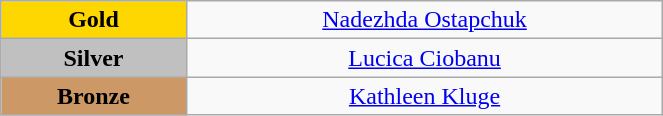<table class="wikitable" style="text-align:center; " width="35%">
<tr>
<td bgcolor="gold"><strong>Gold</strong></td>
<td><a href='#'>Nadezhda Ostapchuk</a><br>  <small><em></em></small></td>
</tr>
<tr>
<td bgcolor="silver"><strong>Silver</strong></td>
<td><a href='#'>Lucica Ciobanu</a><br>  <small><em></em></small></td>
</tr>
<tr>
<td bgcolor="CC9966"><strong>Bronze</strong></td>
<td><a href='#'>Kathleen Kluge</a><br>  <small><em></em></small></td>
</tr>
</table>
